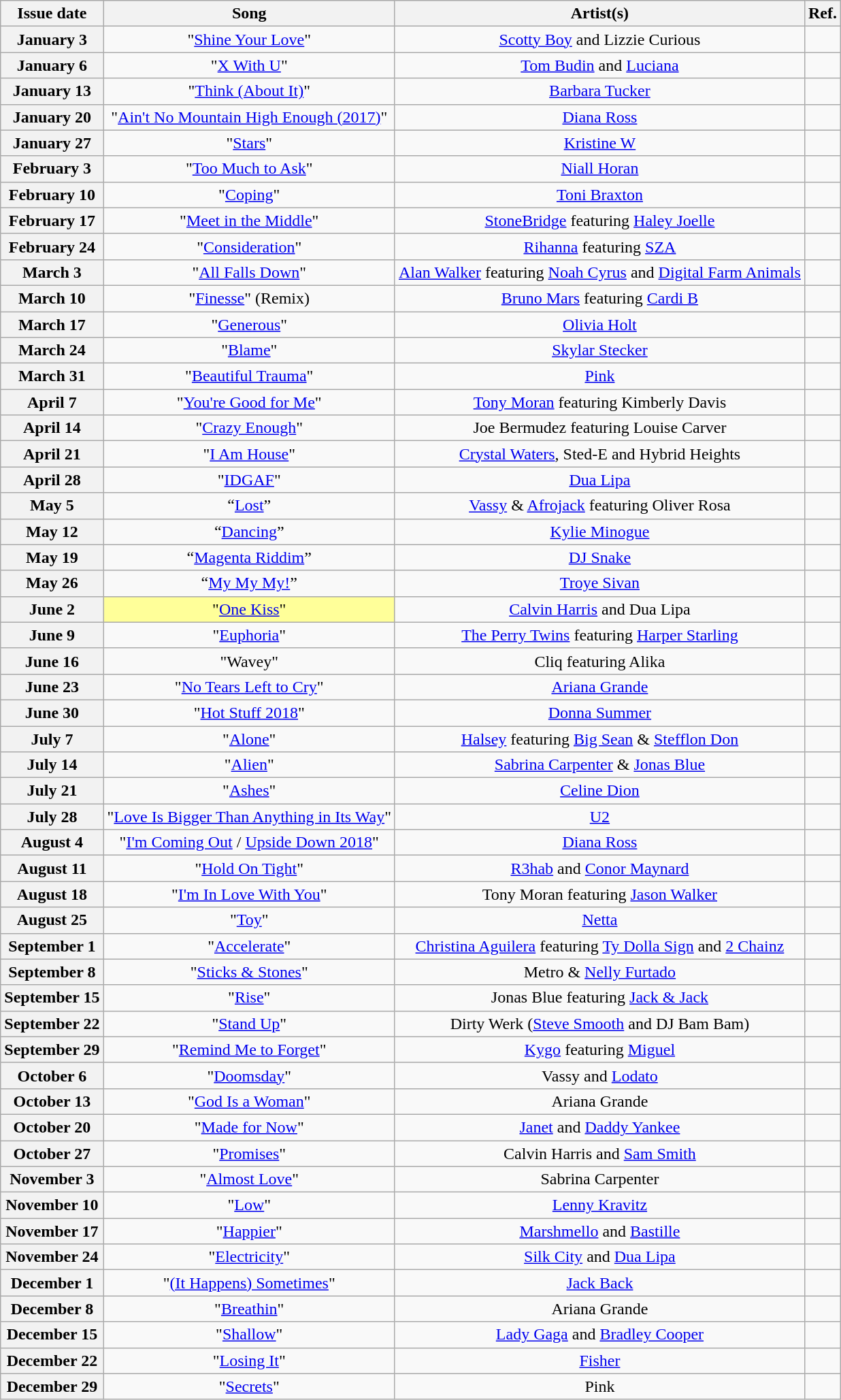<table class="wikitable sortable plainrowheaders" style="text-align:center;">
<tr>
<th scope="col" class="unsortable">Issue date</th>
<th scope="col" class="unsortable">Song</th>
<th scope="col" class="unsortable">Artist(s)</th>
<th scope="col" class="unsortable">Ref.</th>
</tr>
<tr>
<th scope=row>January 3</th>
<td>"<a href='#'>Shine Your Love</a>"</td>
<td><a href='#'>Scotty Boy</a> and Lizzie Curious</td>
<td></td>
</tr>
<tr>
<th scope=row>January 6</th>
<td>"<a href='#'>X With U</a>"</td>
<td><a href='#'>Tom Budin</a> and <a href='#'>Luciana</a></td>
<td></td>
</tr>
<tr>
<th scope=row>January 13</th>
<td>"<a href='#'>Think (About It)</a>"</td>
<td><a href='#'>Barbara Tucker</a></td>
<td></td>
</tr>
<tr>
<th scope=row>January 20</th>
<td>"<a href='#'>Ain't No Mountain High Enough (2017)</a>"</td>
<td><a href='#'>Diana Ross</a></td>
<td></td>
</tr>
<tr>
<th scope=row>January 27</th>
<td>"<a href='#'>Stars</a>"</td>
<td><a href='#'>Kristine W</a></td>
<td></td>
</tr>
<tr>
<th scope=row>February 3</th>
<td>"<a href='#'>Too Much to Ask</a>"</td>
<td><a href='#'>Niall Horan</a></td>
<td></td>
</tr>
<tr>
<th scope=row>February 10</th>
<td>"<a href='#'>Coping</a>"</td>
<td><a href='#'>Toni Braxton</a></td>
<td></td>
</tr>
<tr>
<th scope=row>February 17</th>
<td>"<a href='#'>Meet in the Middle</a>"</td>
<td><a href='#'>StoneBridge</a> featuring <a href='#'>Haley Joelle</a></td>
<td></td>
</tr>
<tr>
<th scope=row>February 24</th>
<td>"<a href='#'>Consideration</a>"</td>
<td><a href='#'>Rihanna</a> featuring <a href='#'>SZA</a></td>
<td></td>
</tr>
<tr>
<th scope=row>March 3</th>
<td>"<a href='#'>All Falls Down</a>"</td>
<td><a href='#'>Alan Walker</a> featuring <a href='#'>Noah Cyrus</a> and <a href='#'>Digital Farm Animals</a></td>
<td></td>
</tr>
<tr>
<th scope=row>March 10</th>
<td>"<a href='#'>Finesse</a>" (Remix)</td>
<td><a href='#'>Bruno Mars</a> featuring <a href='#'>Cardi B</a></td>
<td></td>
</tr>
<tr>
<th scope=row>March 17</th>
<td>"<a href='#'>Generous</a>"</td>
<td><a href='#'>Olivia Holt</a></td>
<td></td>
</tr>
<tr>
<th scope=row>March 24</th>
<td>"<a href='#'>Blame</a>"</td>
<td><a href='#'>Skylar Stecker</a></td>
<td></td>
</tr>
<tr>
<th scope=row>March 31</th>
<td>"<a href='#'>Beautiful Trauma</a>"</td>
<td><a href='#'>Pink</a></td>
<td></td>
</tr>
<tr>
<th scope=row>April 7</th>
<td>"<a href='#'>You're Good for Me</a>"</td>
<td><a href='#'>Tony Moran</a> featuring Kimberly Davis</td>
<td></td>
</tr>
<tr>
<th scope=row>April 14</th>
<td>"<a href='#'>Crazy Enough</a>"</td>
<td>Joe Bermudez featuring Louise Carver</td>
<td></td>
</tr>
<tr>
<th scope=row>April 21</th>
<td>"<a href='#'>I Am House</a>"</td>
<td><a href='#'>Crystal Waters</a>, Sted-E and Hybrid Heights</td>
<td></td>
</tr>
<tr>
<th scope=row>April 28</th>
<td>"<a href='#'>IDGAF</a>"</td>
<td><a href='#'>Dua Lipa</a></td>
<td></td>
</tr>
<tr>
<th scope=row>May 5</th>
<td>“<a href='#'>Lost</a>”</td>
<td><a href='#'>Vassy</a> & <a href='#'>Afrojack</a> featuring Oliver Rosa</td>
<td></td>
</tr>
<tr>
<th scope=row>May 12</th>
<td>“<a href='#'>Dancing</a>”</td>
<td><a href='#'>Kylie Minogue</a></td>
<td></td>
</tr>
<tr>
<th scope=row>May 19</th>
<td>“<a href='#'>Magenta Riddim</a>”</td>
<td><a href='#'>DJ Snake</a></td>
<td></td>
</tr>
<tr>
<th scope=row>May 26</th>
<td>“<a href='#'>My My My!</a>”</td>
<td><a href='#'>Troye Sivan</a></td>
<td></td>
</tr>
<tr>
<th scope=row>June 2</th>
<td style="background:#ff9;">"<a href='#'>One Kiss</a>" </td>
<td><a href='#'>Calvin Harris</a> and Dua Lipa</td>
<td></td>
</tr>
<tr>
<th scope=row>June 9</th>
<td>"<a href='#'>Euphoria</a>"</td>
<td><a href='#'>The Perry Twins</a> featuring <a href='#'>Harper Starling</a></td>
<td></td>
</tr>
<tr>
<th scope=row>June 16</th>
<td>"Wavey"</td>
<td>Cliq featuring Alika</td>
<td></td>
</tr>
<tr>
<th scope=row>June 23</th>
<td>"<a href='#'>No Tears Left to Cry</a>"</td>
<td><a href='#'>Ariana Grande</a></td>
<td></td>
</tr>
<tr>
<th scope=row>June 30</th>
<td>"<a href='#'>Hot Stuff 2018</a>"</td>
<td><a href='#'>Donna Summer</a></td>
<td></td>
</tr>
<tr>
<th scope=row>July 7</th>
<td>"<a href='#'>Alone</a>"</td>
<td><a href='#'>Halsey</a> featuring <a href='#'>Big Sean</a> & <a href='#'>Stefflon Don</a></td>
<td></td>
</tr>
<tr>
<th scope=row>July 14</th>
<td>"<a href='#'>Alien</a>"</td>
<td><a href='#'>Sabrina Carpenter</a> & <a href='#'>Jonas Blue</a></td>
<td></td>
</tr>
<tr>
<th scope=row>July 21</th>
<td>"<a href='#'>Ashes</a>"</td>
<td><a href='#'>Celine Dion</a></td>
<td></td>
</tr>
<tr>
<th scope=row>July 28</th>
<td>"<a href='#'>Love Is Bigger Than Anything in Its Way</a>"</td>
<td><a href='#'>U2</a></td>
<td></td>
</tr>
<tr>
<th scope=row>August 4</th>
<td>"<a href='#'>I'm Coming Out</a> / <a href='#'>Upside Down 2018</a>"</td>
<td><a href='#'>Diana Ross</a></td>
<td></td>
</tr>
<tr>
<th scope=row>August 11</th>
<td>"<a href='#'>Hold On Tight</a>"</td>
<td><a href='#'>R3hab</a> and <a href='#'>Conor Maynard</a></td>
<td></td>
</tr>
<tr>
<th scope=row>August 18</th>
<td>"<a href='#'>I'm In Love With You</a>"</td>
<td>Tony Moran featuring <a href='#'>Jason Walker</a></td>
<td></td>
</tr>
<tr>
<th scope=row>August 25</th>
<td>"<a href='#'>Toy</a>"</td>
<td><a href='#'>Netta</a></td>
<td></td>
</tr>
<tr>
<th scope=row>September 1</th>
<td>"<a href='#'>Accelerate</a>"</td>
<td><a href='#'>Christina Aguilera</a> featuring <a href='#'>Ty Dolla Sign</a> and <a href='#'>2 Chainz</a></td>
<td></td>
</tr>
<tr>
<th scope=row>September 8</th>
<td>"<a href='#'>Sticks & Stones</a>"</td>
<td>Metro & <a href='#'>Nelly Furtado</a></td>
<td></td>
</tr>
<tr>
<th scope=row>September 15</th>
<td>"<a href='#'>Rise</a>"</td>
<td>Jonas Blue featuring <a href='#'>Jack & Jack</a></td>
<td></td>
</tr>
<tr>
<th scope=row>September 22</th>
<td>"<a href='#'>Stand Up</a>"</td>
<td>Dirty Werk (<a href='#'>Steve Smooth</a> and DJ Bam Bam)</td>
<td></td>
</tr>
<tr>
<th scope=row>September 29</th>
<td>"<a href='#'>Remind Me to Forget</a>"</td>
<td><a href='#'>Kygo</a> featuring <a href='#'>Miguel</a></td>
<td></td>
</tr>
<tr>
<th scope=row>October 6</th>
<td>"<a href='#'>Doomsday</a>"</td>
<td>Vassy and <a href='#'>Lodato</a></td>
<td></td>
</tr>
<tr>
<th scope=row>October 13</th>
<td>"<a href='#'>God Is a Woman</a>"</td>
<td>Ariana Grande</td>
<td></td>
</tr>
<tr>
<th scope=row>October 20</th>
<td>"<a href='#'>Made for Now</a>"</td>
<td><a href='#'>Janet</a> and <a href='#'>Daddy Yankee</a></td>
<td></td>
</tr>
<tr>
<th scope=row>October 27</th>
<td>"<a href='#'>Promises</a>"</td>
<td>Calvin Harris and <a href='#'>Sam Smith</a></td>
<td></td>
</tr>
<tr>
<th scope=row>November 3</th>
<td>"<a href='#'>Almost Love</a>"</td>
<td>Sabrina Carpenter</td>
<td></td>
</tr>
<tr>
<th scope=row>November 10</th>
<td>"<a href='#'>Low</a>"</td>
<td><a href='#'>Lenny Kravitz</a></td>
<td></td>
</tr>
<tr>
<th scope=row>November 17</th>
<td>"<a href='#'>Happier</a>"</td>
<td><a href='#'>Marshmello</a> and <a href='#'>Bastille</a></td>
<td></td>
</tr>
<tr>
<th scope=row>November 24</th>
<td>"<a href='#'>Electricity</a>"</td>
<td><a href='#'>Silk City</a> and <a href='#'>Dua Lipa</a></td>
<td></td>
</tr>
<tr>
<th scope=row>December 1</th>
<td>"<a href='#'>(It Happens) Sometimes</a>"</td>
<td><a href='#'>Jack Back</a></td>
<td></td>
</tr>
<tr>
<th scope=row>December 8</th>
<td>"<a href='#'>Breathin</a>"</td>
<td>Ariana Grande</td>
<td></td>
</tr>
<tr>
<th scope=row>December 15</th>
<td>"<a href='#'>Shallow</a>"</td>
<td><a href='#'>Lady Gaga</a> and <a href='#'>Bradley Cooper</a></td>
<td></td>
</tr>
<tr>
<th scope=row>December 22</th>
<td>"<a href='#'>Losing It</a>"</td>
<td><a href='#'>Fisher</a></td>
<td></td>
</tr>
<tr>
<th scope=row>December 29</th>
<td>"<a href='#'>Secrets</a>"</td>
<td>Pink</td>
<td></td>
</tr>
</table>
